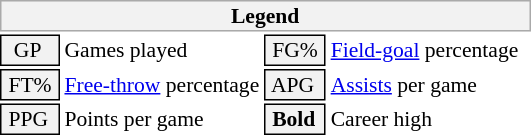<table class="toccolours" style="font-size: 90%; white-space: nowrap;">
<tr>
<th colspan="6" style="background:#f2f2f2; border:1px solid #aaa;">Legend</th>
</tr>
<tr>
<td style="background:#f2f2f2; border:1px solid black;">  GP</td>
<td>Games played</td>
<td style="background:#f2f2f2; border:1px solid black;"> FG% </td>
<td style="padding-right: 8px"><a href='#'>Field-goal</a> percentage</td>
</tr>
<tr>
<td style="background:#f2f2f2; border:1px solid black;"> FT% </td>
<td><a href='#'>Free-throw</a> percentage</td>
<td style="background:#f2f2f2; border:1px solid black;"> APG </td>
<td><a href='#'>Assists</a> per game</td>
</tr>
<tr>
<td style="background:#f2f2f2; border:1px solid black;"> PPG </td>
<td>Points per game</td>
<td style="background-color: #F2F2F2; border: 1px solid black"> <strong>Bold</strong> </td>
<td>Career high</td>
</tr>
<tr>
</tr>
</table>
